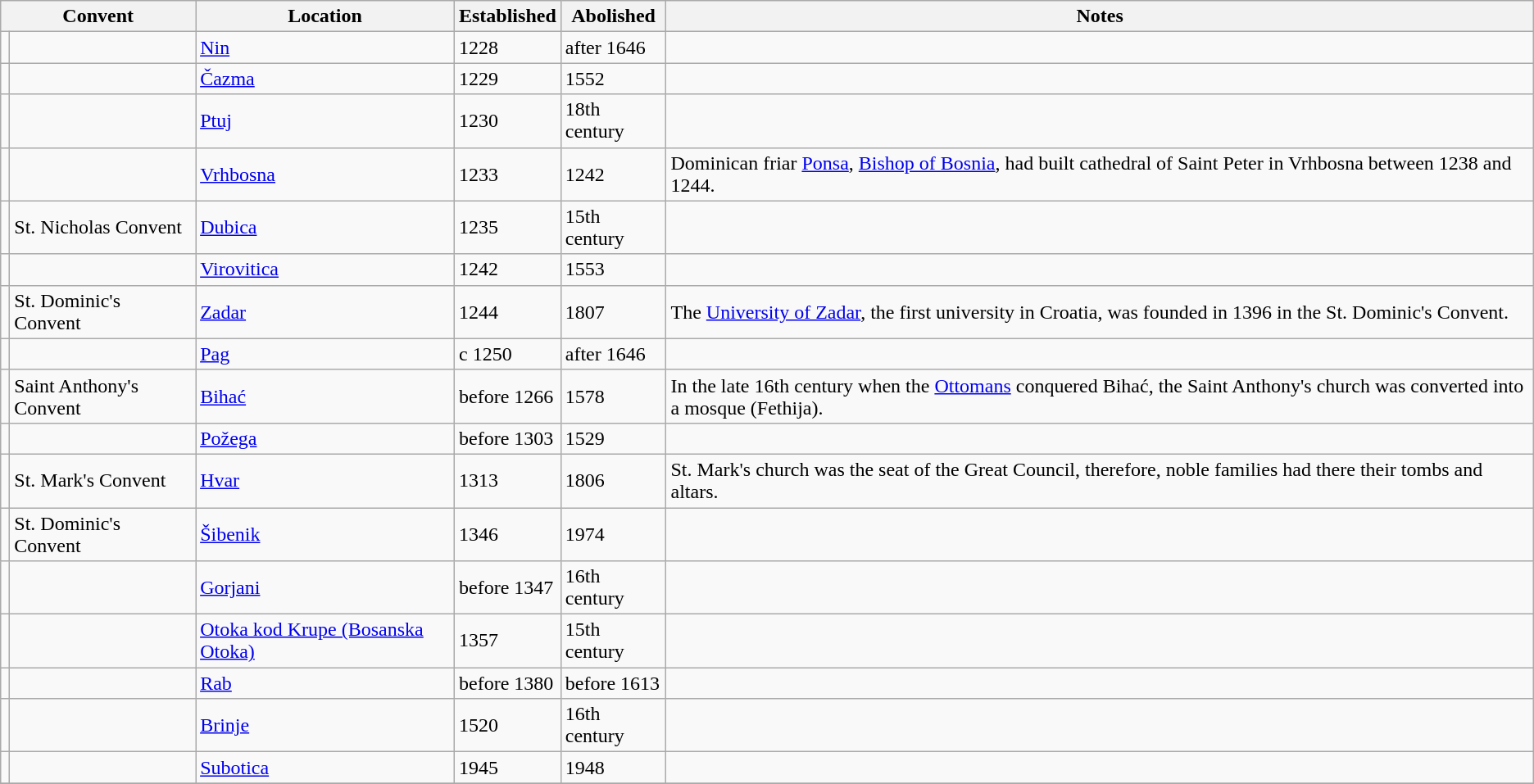<table class="wikitable">
<tr>
<th colspan=2>Convent</th>
<th>Location</th>
<th>Established</th>
<th>Abolished</th>
<th>Notes</th>
</tr>
<tr>
<td></td>
<td></td>
<td><a href='#'>Nin</a></td>
<td>1228</td>
<td>after 1646</td>
<td></td>
</tr>
<tr>
<td></td>
<td></td>
<td><a href='#'>Čazma</a></td>
<td>1229</td>
<td>1552</td>
<td></td>
</tr>
<tr>
<td></td>
<td></td>
<td><a href='#'>Ptuj</a></td>
<td>1230</td>
<td>18th century</td>
<td></td>
</tr>
<tr>
<td></td>
<td></td>
<td><a href='#'>Vrhbosna</a></td>
<td>1233</td>
<td>1242</td>
<td>Dominican friar <a href='#'>Ponsa</a>, <a href='#'>Bishop of Bosnia</a>, had built cathedral of Saint Peter in Vrhbosna between 1238 and 1244.</td>
</tr>
<tr>
<td></td>
<td>St. Nicholas Convent</td>
<td><a href='#'>Dubica</a></td>
<td>1235</td>
<td>15th century</td>
<td></td>
</tr>
<tr>
<td></td>
<td></td>
<td><a href='#'>Virovitica</a></td>
<td>1242</td>
<td>1553</td>
<td></td>
</tr>
<tr>
<td></td>
<td>St. Dominic's Convent</td>
<td><a href='#'>Zadar</a></td>
<td>1244</td>
<td>1807</td>
<td>The <a href='#'>University of Zadar</a>, the first university in Croatia, was founded in 1396 in the St. Dominic's Convent.</td>
</tr>
<tr>
<td></td>
<td></td>
<td><a href='#'>Pag</a></td>
<td>c 1250</td>
<td>after 1646</td>
<td></td>
</tr>
<tr>
<td></td>
<td>Saint Anthony's Convent</td>
<td><a href='#'>Bihać</a></td>
<td>before 1266</td>
<td>1578</td>
<td>In the late 16th century when the <a href='#'>Ottomans</a> conquered Bihać, the Saint Anthony's church was converted into a mosque (Fethija).</td>
</tr>
<tr>
<td></td>
<td></td>
<td><a href='#'>Požega</a></td>
<td>before 1303</td>
<td>1529</td>
<td></td>
</tr>
<tr>
<td></td>
<td>St. Mark's Convent</td>
<td><a href='#'>Hvar</a></td>
<td>1313</td>
<td>1806</td>
<td>St. Mark's church was the seat of the Great Council, therefore, noble families had there their tombs and altars.</td>
</tr>
<tr>
<td></td>
<td>St. Dominic's Convent</td>
<td><a href='#'>Šibenik</a></td>
<td>1346</td>
<td>1974</td>
<td></td>
</tr>
<tr>
<td></td>
<td></td>
<td><a href='#'>Gorjani</a></td>
<td>before 1347</td>
<td>16th century</td>
<td></td>
</tr>
<tr>
<td></td>
<td></td>
<td><a href='#'>Otoka kod Krupe (Bosanska Otoka)</a></td>
<td>1357</td>
<td>15th century</td>
<td></td>
</tr>
<tr>
<td></td>
<td></td>
<td><a href='#'>Rab</a></td>
<td>before 1380</td>
<td>before 1613</td>
<td></td>
</tr>
<tr>
<td></td>
<td></td>
<td><a href='#'>Brinje</a></td>
<td>1520</td>
<td>16th century</td>
<td></td>
</tr>
<tr>
<td></td>
<td></td>
<td><a href='#'>Subotica</a></td>
<td>1945</td>
<td>1948</td>
<td></td>
</tr>
<tr>
</tr>
</table>
